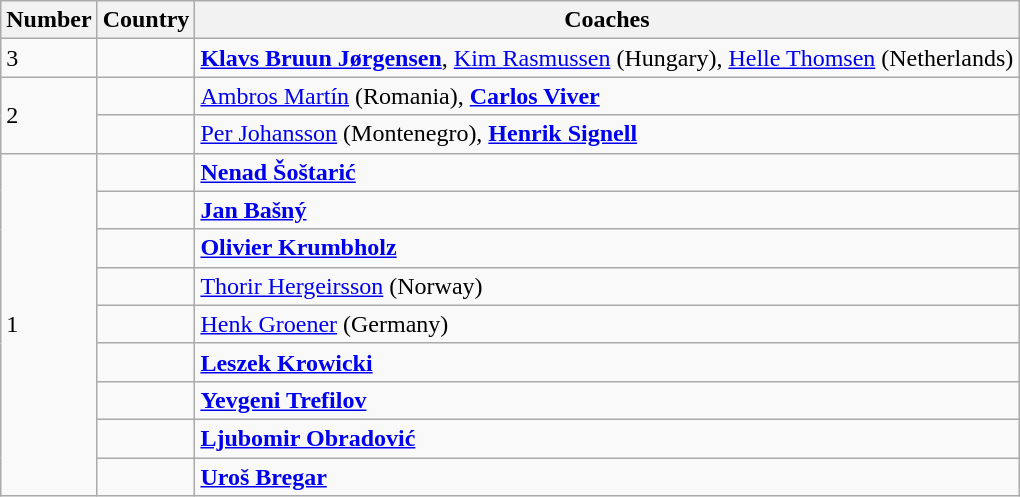<table class="wikitable">
<tr>
<th>Number</th>
<th>Country</th>
<th>Coaches</th>
</tr>
<tr>
<td>3</td>
<td></td>
<td><strong><a href='#'>Klavs Bruun Jørgensen</a></strong>, <a href='#'>Kim Rasmussen</a> (Hungary), <a href='#'>Helle Thomsen</a> (Netherlands)</td>
</tr>
<tr>
<td rowspan="2">2</td>
<td></td>
<td><a href='#'>Ambros Martín</a> (Romania), <strong><a href='#'>Carlos Viver</a></strong></td>
</tr>
<tr>
<td></td>
<td><a href='#'>Per Johansson</a> (Montenegro), <strong><a href='#'>Henrik Signell</a></strong></td>
</tr>
<tr>
<td rowspan="9">1</td>
<td></td>
<td><strong><a href='#'>Nenad Šoštarić</a></strong></td>
</tr>
<tr>
<td></td>
<td><strong><a href='#'>Jan Bašný</a></strong></td>
</tr>
<tr>
<td></td>
<td><strong><a href='#'>Olivier Krumbholz</a></strong></td>
</tr>
<tr>
<td></td>
<td><a href='#'>Thorir Hergeirsson</a> (Norway)</td>
</tr>
<tr>
<td></td>
<td><a href='#'>Henk Groener</a> (Germany)</td>
</tr>
<tr>
<td></td>
<td><strong><a href='#'>Leszek Krowicki</a></strong></td>
</tr>
<tr>
<td></td>
<td><strong><a href='#'>Yevgeni Trefilov</a></strong></td>
</tr>
<tr>
<td></td>
<td><strong><a href='#'>Ljubomir Obradović</a></strong></td>
</tr>
<tr>
<td></td>
<td><strong><a href='#'>Uroš Bregar</a></strong></td>
</tr>
</table>
